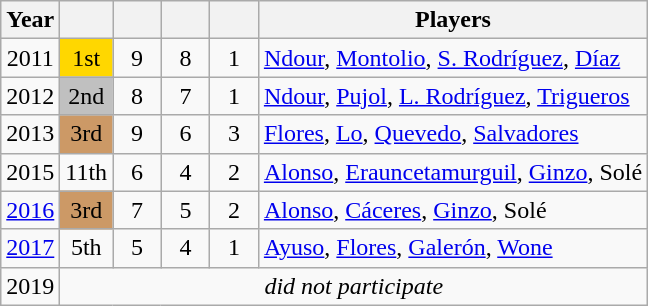<table class="wikitable" style="text-align: center;">
<tr>
<th>Year</th>
<th></th>
<th width=25px></th>
<th width=25px></th>
<th width=25px></th>
<th>Players</th>
</tr>
<tr>
<td> 2011</td>
<td bgcolor=gold>1st</td>
<td>9</td>
<td>8</td>
<td>1</td>
<td align=left><a href='#'>Ndour</a>, <a href='#'>Montolio</a>, <a href='#'>S. Rodríguez</a>, <a href='#'>Díaz</a></td>
</tr>
<tr>
<td> 2012</td>
<td bgcolor=silver>2nd</td>
<td>8</td>
<td>7</td>
<td>1</td>
<td align=left><a href='#'>Ndour</a>, <a href='#'>Pujol</a>, <a href='#'>L. Rodríguez</a>, <a href='#'>Trigueros</a></td>
</tr>
<tr>
<td> 2013</td>
<td bgcolor=cc9966>3rd</td>
<td>9</td>
<td>6</td>
<td>3</td>
<td align=left><a href='#'>Flores</a>, <a href='#'>Lo</a>, <a href='#'>Quevedo</a>, <a href='#'>Salvadores</a></td>
</tr>
<tr>
<td> 2015</td>
<td>11th</td>
<td>6</td>
<td>4</td>
<td>2</td>
<td align=left><a href='#'>Alonso</a>, <a href='#'>Erauncetamurguil</a>, <a href='#'>Ginzo</a>, Solé</td>
</tr>
<tr>
<td> <a href='#'>2016</a></td>
<td bgcolor=cc9966>3rd</td>
<td>7</td>
<td>5</td>
<td>2</td>
<td align=left><a href='#'>Alonso</a>, <a href='#'>Cáceres</a>, <a href='#'>Ginzo</a>, Solé</td>
</tr>
<tr>
<td> <a href='#'>2017</a></td>
<td>5th</td>
<td>5</td>
<td>4</td>
<td>1</td>
<td align=left><a href='#'>Ayuso</a>, <a href='#'>Flores</a>, <a href='#'>Galerón</a>, <a href='#'>Wone</a></td>
</tr>
<tr>
<td> 2019</td>
<td colspan=5><em>did not participate</em></td>
</tr>
</table>
